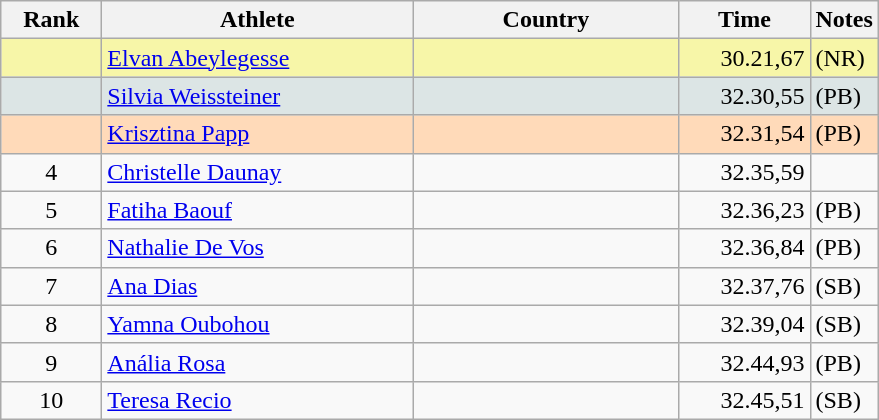<table class = "wikitable">
<tr>
<th width = 60>Rank</th>
<th width = 200>Athlete</th>
<th width = 170>Country</th>
<th width = 80>Time</th>
<th>Notes</th>
</tr>
<tr bgcolor="#F7F6A8">
<td align=center></td>
<td><a href='#'>Elvan Abeylegesse</a></td>
<td></td>
<td align="right">30.21,67</td>
<td>(NR)</td>
</tr>
<tr bgcolor="#DCE5E5">
<td align=center></td>
<td><a href='#'>Silvia Weissteiner</a></td>
<td></td>
<td align="right">32.30,55</td>
<td>(PB)</td>
</tr>
<tr bgcolor="#FFDAB9">
<td align=center></td>
<td><a href='#'>Krisztina Papp</a></td>
<td></td>
<td align="right">32.31,54</td>
<td>(PB)</td>
</tr>
<tr>
<td align=center>4</td>
<td><a href='#'>Christelle Daunay</a></td>
<td></td>
<td align="right">32.35,59</td>
<td></td>
</tr>
<tr>
<td align=center>5</td>
<td><a href='#'>Fatiha Baouf</a></td>
<td></td>
<td align="right">32.36,23</td>
<td>(PB)</td>
</tr>
<tr>
<td align=center>6</td>
<td><a href='#'>Nathalie De Vos</a></td>
<td></td>
<td align="right">32.36,84</td>
<td>(PB)</td>
</tr>
<tr>
<td align=center>7</td>
<td><a href='#'>Ana Dias</a></td>
<td></td>
<td align="right">32.37,76</td>
<td>(SB)</td>
</tr>
<tr>
<td align=center>8</td>
<td><a href='#'>Yamna Oubohou</a></td>
<td></td>
<td align="right">32.39,04</td>
<td>(SB)</td>
</tr>
<tr>
<td align=center>9</td>
<td><a href='#'>Anália Rosa</a></td>
<td></td>
<td align="right">32.44,93</td>
<td>(PB)</td>
</tr>
<tr>
<td align=center>10</td>
<td><a href='#'>Teresa Recio</a></td>
<td></td>
<td align="right">32.45,51</td>
<td>(SB)</td>
</tr>
</table>
